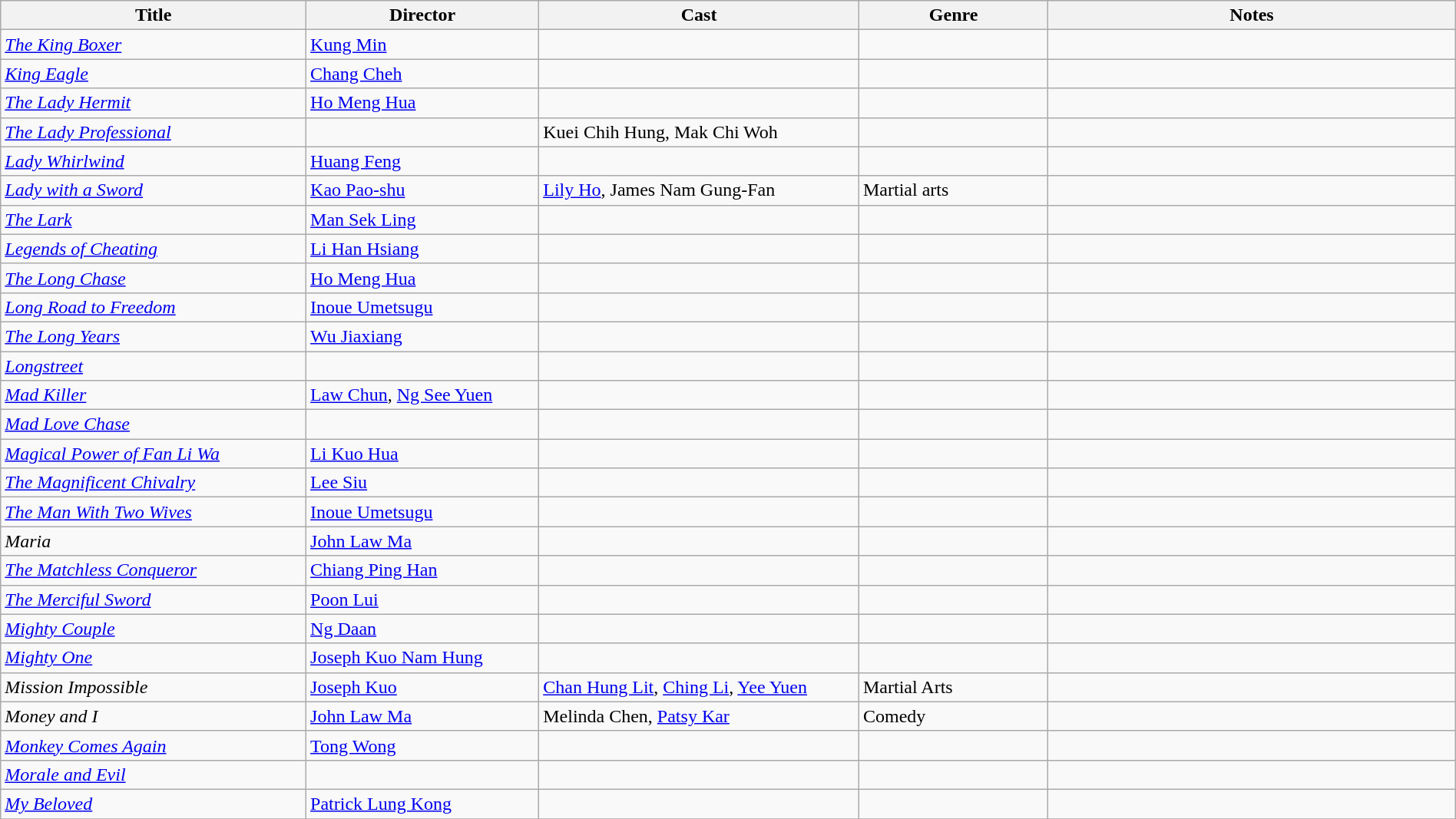<table class="wikitable" width= "100%">
<tr>
<th width=21%>Title</th>
<th width=16%>Director</th>
<th width=22%>Cast</th>
<th width=13%>Genre</th>
<th width=28%>Notes</th>
</tr>
<tr>
<td><em><a href='#'>The King Boxer</a></em></td>
<td><a href='#'>Kung Min</a></td>
<td></td>
<td></td>
<td></td>
</tr>
<tr>
<td><em><a href='#'>King Eagle</a></em></td>
<td><a href='#'>Chang Cheh</a></td>
<td></td>
<td></td>
<td></td>
</tr>
<tr>
<td><em><a href='#'>The Lady Hermit</a></em></td>
<td><a href='#'>Ho Meng Hua</a></td>
<td></td>
<td></td>
<td></td>
</tr>
<tr>
<td><em><a href='#'>The Lady Professional</a></em></td>
<td></td>
<td>Kuei Chih Hung, Mak Chi Woh</td>
<td></td>
<td></td>
</tr>
<tr>
<td><em><a href='#'>Lady Whirlwind</a></em></td>
<td><a href='#'>Huang Feng</a></td>
<td></td>
<td></td>
<td></td>
</tr>
<tr>
<td><em><a href='#'>Lady with a Sword</a></em></td>
<td><a href='#'>Kao Pao-shu</a></td>
<td><a href='#'>Lily Ho</a>, James Nam Gung-Fan</td>
<td>Martial arts</td>
<td></td>
</tr>
<tr>
<td><em><a href='#'>The Lark</a></em></td>
<td><a href='#'>Man Sek Ling</a></td>
<td></td>
<td></td>
<td></td>
</tr>
<tr>
<td><em><a href='#'>Legends of Cheating</a></em></td>
<td><a href='#'>Li Han Hsiang</a></td>
<td></td>
<td></td>
<td></td>
</tr>
<tr>
<td><em><a href='#'>The Long Chase</a></em></td>
<td><a href='#'>Ho Meng Hua</a></td>
<td></td>
<td></td>
<td></td>
</tr>
<tr>
<td><em><a href='#'>Long Road to Freedom</a></em></td>
<td><a href='#'>Inoue Umetsugu</a></td>
<td></td>
<td></td>
<td></td>
</tr>
<tr>
<td><em><a href='#'>The Long Years</a></em></td>
<td><a href='#'>Wu Jiaxiang</a></td>
<td></td>
<td></td>
<td></td>
</tr>
<tr>
<td><em><a href='#'>Longstreet</a></em></td>
<td></td>
<td></td>
<td></td>
<td></td>
</tr>
<tr>
<td><em><a href='#'>Mad Killer</a></em></td>
<td><a href='#'>Law Chun</a>, <a href='#'>Ng See Yuen</a></td>
<td></td>
<td></td>
<td></td>
</tr>
<tr>
<td><em><a href='#'>Mad Love Chase</a></em></td>
<td></td>
<td></td>
<td></td>
<td></td>
</tr>
<tr>
<td><em><a href='#'>Magical Power of Fan Li Wa</a></em></td>
<td><a href='#'>Li Kuo Hua</a></td>
<td></td>
<td></td>
<td></td>
</tr>
<tr>
<td><em><a href='#'>The Magnificent Chivalry</a></em></td>
<td><a href='#'>Lee Siu</a></td>
<td></td>
<td></td>
<td></td>
</tr>
<tr>
<td><em><a href='#'>The Man With Two Wives</a></em></td>
<td><a href='#'>Inoue Umetsugu</a></td>
<td></td>
<td></td>
<td></td>
</tr>
<tr>
<td><em>Maria</em></td>
<td><a href='#'>John Law Ma</a></td>
<td></td>
<td></td>
<td></td>
</tr>
<tr>
<td><em><a href='#'>The Matchless Conqueror</a></em></td>
<td><a href='#'>Chiang Ping Han</a></td>
<td></td>
<td></td>
<td></td>
</tr>
<tr>
<td><em><a href='#'>The Merciful Sword</a></em></td>
<td><a href='#'>Poon Lui</a></td>
<td></td>
<td></td>
<td></td>
</tr>
<tr>
<td><em><a href='#'>Mighty Couple</a></em></td>
<td><a href='#'>Ng Daan</a></td>
<td></td>
<td></td>
<td></td>
</tr>
<tr>
<td><em><a href='#'>Mighty One</a></em></td>
<td><a href='#'>Joseph Kuo Nam Hung</a></td>
<td></td>
<td></td>
<td></td>
</tr>
<tr>
<td><em>Mission Impossible</em></td>
<td><a href='#'>Joseph Kuo</a></td>
<td><a href='#'>Chan Hung Lit</a>, <a href='#'>Ching Li</a>, <a href='#'>Yee Yuen</a></td>
<td>Martial Arts</td>
<td></td>
</tr>
<tr>
<td><em>Money and I</em></td>
<td><a href='#'>John Law Ma</a></td>
<td>Melinda Chen, <a href='#'>Patsy Kar</a></td>
<td>Comedy</td>
<td></td>
</tr>
<tr>
<td><em><a href='#'>Monkey Comes Again</a></em></td>
<td><a href='#'>Tong Wong</a></td>
<td></td>
<td></td>
<td></td>
</tr>
<tr>
<td><em><a href='#'>Morale and Evil</a></em></td>
<td></td>
<td></td>
<td></td>
<td></td>
</tr>
<tr>
<td><em><a href='#'>My Beloved</a></em></td>
<td><a href='#'>Patrick Lung Kong</a></td>
<td></td>
<td></td>
<td></td>
</tr>
<tr>
</tr>
</table>
